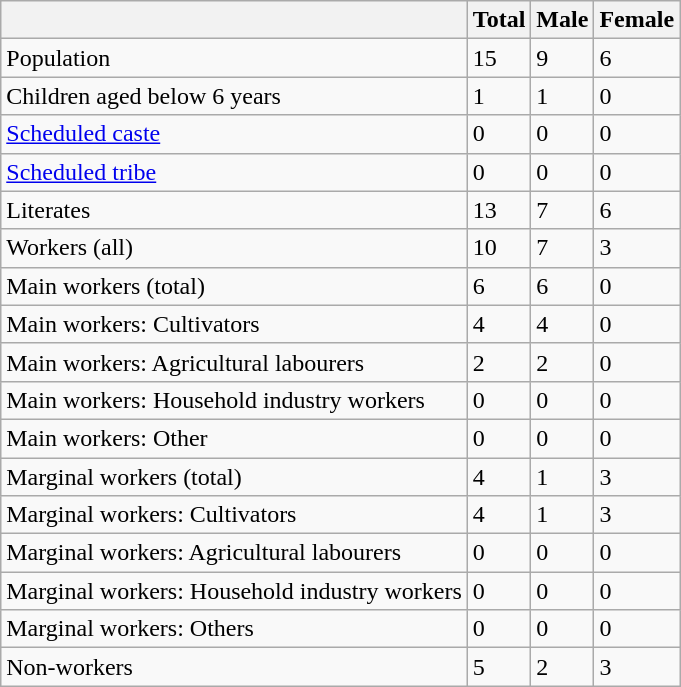<table class="wikitable sortable">
<tr>
<th></th>
<th>Total</th>
<th>Male</th>
<th>Female</th>
</tr>
<tr>
<td>Population</td>
<td>15</td>
<td>9</td>
<td>6</td>
</tr>
<tr>
<td>Children aged below 6 years</td>
<td>1</td>
<td>1</td>
<td>0</td>
</tr>
<tr>
<td><a href='#'>Scheduled caste</a></td>
<td>0</td>
<td>0</td>
<td>0</td>
</tr>
<tr>
<td><a href='#'>Scheduled tribe</a></td>
<td>0</td>
<td>0</td>
<td>0</td>
</tr>
<tr>
<td>Literates</td>
<td>13</td>
<td>7</td>
<td>6</td>
</tr>
<tr>
<td>Workers (all)</td>
<td>10</td>
<td>7</td>
<td>3</td>
</tr>
<tr>
<td>Main workers (total)</td>
<td>6</td>
<td>6</td>
<td>0</td>
</tr>
<tr>
<td>Main workers: Cultivators</td>
<td>4</td>
<td>4</td>
<td>0</td>
</tr>
<tr>
<td>Main workers: Agricultural labourers</td>
<td>2</td>
<td>2</td>
<td>0</td>
</tr>
<tr>
<td>Main workers: Household industry workers</td>
<td>0</td>
<td>0</td>
<td>0</td>
</tr>
<tr>
<td>Main workers: Other</td>
<td>0</td>
<td>0</td>
<td>0</td>
</tr>
<tr>
<td>Marginal workers (total)</td>
<td>4</td>
<td>1</td>
<td>3</td>
</tr>
<tr>
<td>Marginal workers: Cultivators</td>
<td>4</td>
<td>1</td>
<td>3</td>
</tr>
<tr>
<td>Marginal workers: Agricultural labourers</td>
<td>0</td>
<td>0</td>
<td>0</td>
</tr>
<tr>
<td>Marginal workers: Household industry workers</td>
<td>0</td>
<td>0</td>
<td>0</td>
</tr>
<tr>
<td>Marginal workers: Others</td>
<td>0</td>
<td>0</td>
<td>0</td>
</tr>
<tr>
<td>Non-workers</td>
<td>5</td>
<td>2</td>
<td>3</td>
</tr>
</table>
